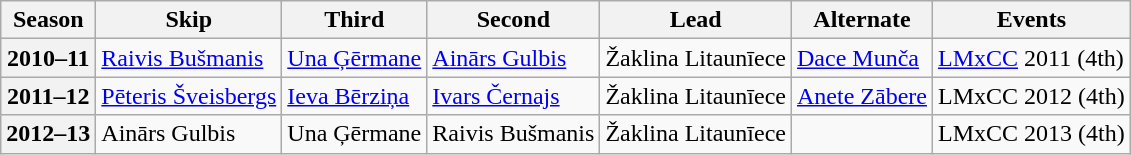<table class="wikitable">
<tr>
<th scope="col">Season</th>
<th scope="col">Skip</th>
<th scope="col">Third</th>
<th scope="col">Second</th>
<th scope="col">Lead</th>
<th scope="col">Alternate</th>
<th scope="col">Events</th>
</tr>
<tr>
<th scope="row">2010–11</th>
<td><a href='#'>Raivis Bušmanis</a></td>
<td><a href='#'>Una Ģērmane</a></td>
<td><a href='#'>Ainārs Gulbis</a></td>
<td>Žaklina Litaunīece</td>
<td><a href='#'>Dace Munča</a></td>
<td><a href='#'>LMxCC</a> 2011 (4th)</td>
</tr>
<tr>
<th scope="row">2011–12</th>
<td><a href='#'>Pēteris Šveisbergs</a></td>
<td><a href='#'>Ieva Bērziņa</a></td>
<td><a href='#'>Ivars Černajs</a></td>
<td>Žaklina Litaunīece</td>
<td><a href='#'>Anete Zābere</a></td>
<td>LMxCC 2012 (4th)</td>
</tr>
<tr>
<th scope="row">2012–13</th>
<td>Ainārs Gulbis</td>
<td>Una Ģērmane</td>
<td>Raivis Bušmanis</td>
<td>Žaklina Litaunīece</td>
<td></td>
<td>LMxCC 2013 (4th)</td>
</tr>
</table>
